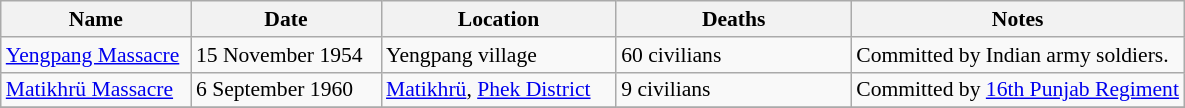<table class="sortable wikitable" style="font-size:90%;">
<tr>
<th style="width:120px;">Name</th>
<th style="width:120px;">Date</th>
<th style="width:150px;">Location</th>
<th style="width:150px;">Deaths</th>
<th>Notes</th>
</tr>
<tr>
<td><a href='#'>Yengpang Massacre</a></td>
<td>15 November 1954</td>
<td>Yengpang village</td>
<td>60 civilians</td>
<td>Committed by Indian army soldiers.</td>
</tr>
<tr>
<td><a href='#'>Matikhrü Massacre</a></td>
<td>6 September 1960</td>
<td><a href='#'>Matikhrü</a>, <a href='#'>Phek District</a></td>
<td>9 civilians</td>
<td>Committed by <a href='#'>16th Punjab Regiment</a></td>
</tr>
<tr>
</tr>
</table>
